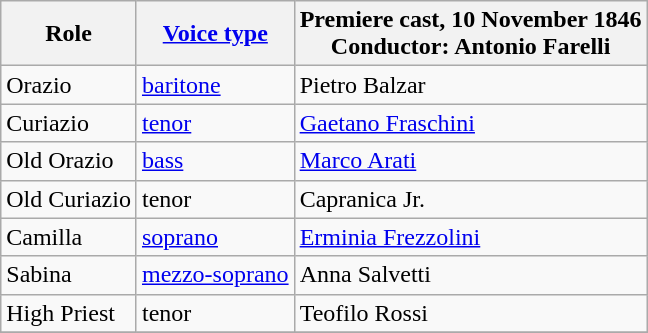<table class="wikitable">
<tr>
<th>Role</th>
<th><a href='#'>Voice type</a></th>
<th>Premiere cast, 10 November 1846<br>Conductor: Antonio Farelli</th>
</tr>
<tr>
<td>Orazio</td>
<td><a href='#'>baritone</a></td>
<td>Pietro Balzar</td>
</tr>
<tr>
<td>Curiazio</td>
<td><a href='#'>tenor</a></td>
<td><a href='#'>Gaetano Fraschini</a></td>
</tr>
<tr>
<td>Old Orazio</td>
<td><a href='#'>bass</a></td>
<td><a href='#'>Marco Arati</a></td>
</tr>
<tr>
<td>Old Curiazio</td>
<td>tenor</td>
<td>Capranica Jr.</td>
</tr>
<tr>
<td>Camilla</td>
<td><a href='#'>soprano</a></td>
<td><a href='#'>Erminia Frezzolini</a></td>
</tr>
<tr>
<td>Sabina</td>
<td><a href='#'>mezzo-soprano</a></td>
<td>Anna Salvetti</td>
</tr>
<tr>
<td>High Priest</td>
<td>tenor</td>
<td>Teofilo Rossi</td>
</tr>
<tr>
</tr>
</table>
